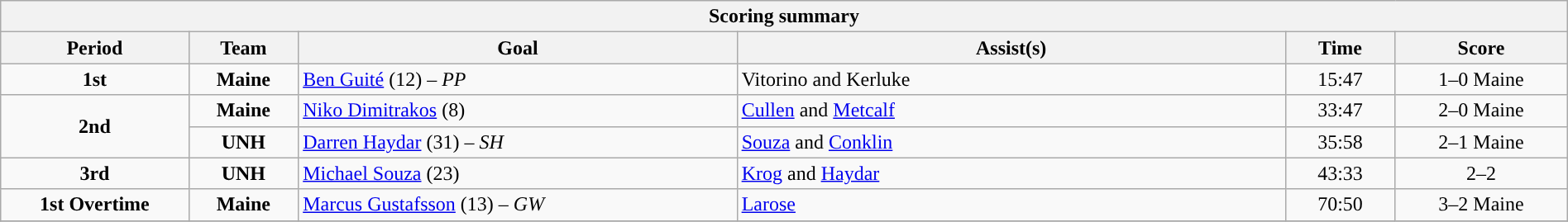<table style="width:100%;" class="wikitable">
<tr>
<th colspan=6>Scoring summary</th>
</tr>
<tr>
<th style="width:12%;">Period</th>
<th style="width:7%;">Team</th>
<th style="width:28%;">Goal</th>
<th style="width:35%;">Assist(s)</th>
<th style="width:7%;">Time</th>
<th style="width:11%;">Score</th>
</tr>
<tr>
<td align=center><strong>1st</strong></td>
<td align=center><strong>Maine</strong></td>
<td><a href='#'>Ben Guité</a> (12) – <em>PP</em></td>
<td>Vitorino and Kerluke</td>
<td align=center>15:47</td>
<td align=center>1–0 Maine</td>
</tr>
<tr>
<td style="text-align:center;" rowspan="2"><strong>2nd</strong></td>
<td align=center><strong>Maine</strong></td>
<td><a href='#'>Niko Dimitrakos</a> (8)</td>
<td><a href='#'>Cullen</a> and <a href='#'>Metcalf</a></td>
<td align=center>33:47</td>
<td align=center>2–0 Maine</td>
</tr>
<tr>
<td align=center><strong>UNH</strong></td>
<td><a href='#'>Darren Haydar</a> (31) – <em>SH</em></td>
<td><a href='#'>Souza</a> and <a href='#'>Conklin</a></td>
<td align=center>35:58</td>
<td align=center>2–1 Maine</td>
</tr>
<tr>
<td align=center><strong>3rd</strong></td>
<td align=center><strong>UNH</strong></td>
<td><a href='#'>Michael Souza</a> (23)</td>
<td><a href='#'>Krog</a> and <a href='#'>Haydar</a></td>
<td align=center>43:33</td>
<td align=center>2–2</td>
</tr>
<tr>
<td align=center><strong>1st Overtime</strong></td>
<td align=center><strong>Maine</strong></td>
<td><a href='#'>Marcus Gustafsson</a> (13) – <em>GW</em></td>
<td><a href='#'>Larose</a></td>
<td align=center>70:50</td>
<td align=center>3–2 Maine</td>
</tr>
<tr>
</tr>
</table>
